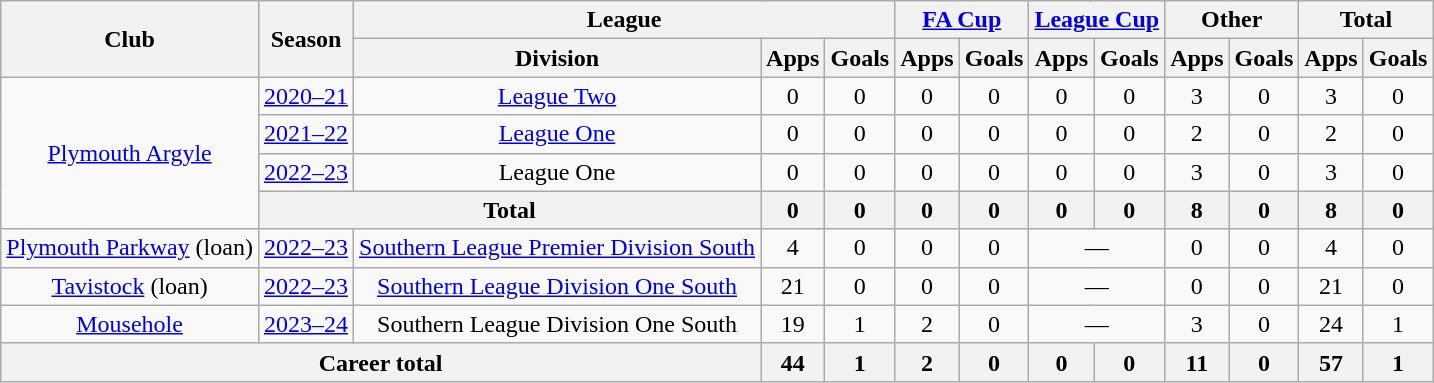<table class="wikitable" style="text-align:center">
<tr>
<th rowspan="2">Club</th>
<th rowspan="2">Season</th>
<th colspan="3">League</th>
<th colspan="2"><a href='#'>FA Cup</a></th>
<th colspan="2"><a href='#'>League Cup</a></th>
<th colspan="2">Other</th>
<th colspan="2">Total</th>
</tr>
<tr>
<th>Division</th>
<th>Apps</th>
<th>Goals</th>
<th>Apps</th>
<th>Goals</th>
<th>Apps</th>
<th>Goals</th>
<th>Apps</th>
<th>Goals</th>
<th>Apps</th>
<th>Goals</th>
</tr>
<tr>
<td rowspan="4"><a href='#'>Plymouth Argyle</a></td>
<td><a href='#'>2020–21</a></td>
<td><a href='#'>League Two</a></td>
<td>0</td>
<td>0</td>
<td>0</td>
<td>0</td>
<td>0</td>
<td>0</td>
<td>3</td>
<td>0</td>
<td>3</td>
<td>0</td>
</tr>
<tr>
<td><a href='#'>2021–22</a></td>
<td><a href='#'>League One</a></td>
<td>0</td>
<td>0</td>
<td>0</td>
<td>0</td>
<td>0</td>
<td>0</td>
<td>2</td>
<td>0</td>
<td>2</td>
<td>0</td>
</tr>
<tr>
<td><a href='#'>2022–23</a></td>
<td>League One</td>
<td>0</td>
<td>0</td>
<td>0</td>
<td>0</td>
<td>0</td>
<td>0</td>
<td>3</td>
<td>0</td>
<td>3</td>
<td>0</td>
</tr>
<tr>
<th colspan="2">Total</th>
<th>0</th>
<th>0</th>
<th>0</th>
<th>0</th>
<th>0</th>
<th>0</th>
<th>8</th>
<th>0</th>
<th>8</th>
<th>0</th>
</tr>
<tr>
<td><a href='#'>Plymouth Parkway</a> (loan)</td>
<td><a href='#'>2022–23</a></td>
<td><a href='#'>Southern League Premier Division South</a></td>
<td>4</td>
<td>0</td>
<td>0</td>
<td>0</td>
<td colspan="2">—</td>
<td>0</td>
<td>0</td>
<td>4</td>
<td>0</td>
</tr>
<tr>
<td><a href='#'>Tavistock</a> (loan)</td>
<td><a href='#'>2022–23</a></td>
<td><a href='#'>Southern League Division One South</a></td>
<td>21</td>
<td>0</td>
<td>0</td>
<td>0</td>
<td colspan="2">—</td>
<td>0</td>
<td>0</td>
<td>21</td>
<td>0</td>
</tr>
<tr>
<td><a href='#'>Mousehole</a></td>
<td><a href='#'>2023–24</a></td>
<td>Southern League Division One South</td>
<td>19</td>
<td>1</td>
<td>2</td>
<td>0</td>
<td colspan="2">—</td>
<td>3</td>
<td>0</td>
<td>24</td>
<td>1</td>
</tr>
<tr>
<th colspan="3">Career total</th>
<th>44</th>
<th>1</th>
<th>2</th>
<th>0</th>
<th>0</th>
<th>0</th>
<th>11</th>
<th>0</th>
<th>57</th>
<th>1</th>
</tr>
</table>
